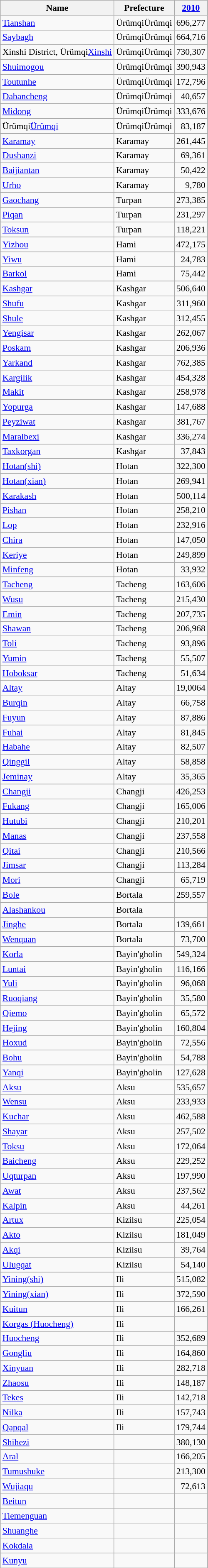<table class="wikitable sortable" style="font-size:90%;" align="center">
<tr>
<th>Name</th>
<th>Prefecture</th>
<th><a href='#'>2010</a></th>
</tr>
<tr>
<td><a href='#'>Tianshan</a></td>
<td><span>Ürümqi</span>Ürümqi</td>
<td style="text-align: right;">696,277</td>
</tr>
<tr>
<td><a href='#'>Saybagh</a></td>
<td><span>Ürümqi</span>Ürümqi</td>
<td style="text-align: right;">664,716</td>
</tr>
<tr>
<td><span>Xinshi District, Ürümqi</span><a href='#'>Xinshi</a></td>
<td><span>Ürümqi</span>Ürümqi</td>
<td style="text-align: right;">730,307</td>
</tr>
<tr>
<td><a href='#'>Shuimogou</a></td>
<td><span>Ürümqi</span>Ürümqi</td>
<td style="text-align: right;">390,943</td>
</tr>
<tr>
<td><a href='#'>Toutunhe</a></td>
<td><span>Ürümqi</span>Ürümqi</td>
<td style="text-align: right;">172,796</td>
</tr>
<tr>
<td><a href='#'>Dabancheng</a></td>
<td><span>Ürümqi</span>Ürümqi</td>
<td style="text-align: right;">40,657</td>
</tr>
<tr>
<td><a href='#'>Midong</a></td>
<td><span>Ürümqi</span>Ürümqi</td>
<td style="text-align: right;">333,676</td>
</tr>
<tr>
<td><span>Ürümqi</span><a href='#'>Ürümqi</a></td>
<td><span>Ürümqi</span>Ürümqi</td>
<td style="text-align: right;">83,187</td>
</tr>
<tr>
</tr>
<tr>
<td><a href='#'>Karamay</a></td>
<td>Karamay</td>
<td style="text-align: right;">261,445</td>
</tr>
<tr>
<td><a href='#'>Dushanzi</a></td>
<td>Karamay</td>
<td style="text-align: right;">69,361</td>
</tr>
<tr>
<td><a href='#'>Baijiantan</a></td>
<td>Karamay</td>
<td style="text-align: right;">50,422</td>
</tr>
<tr>
<td><a href='#'>Urho</a></td>
<td>Karamay</td>
<td style="text-align: right;">9,780</td>
</tr>
<tr>
</tr>
<tr>
<td><a href='#'>Gaochang</a></td>
<td>Turpan</td>
<td style="text-align: right;">273,385</td>
</tr>
<tr>
<td><a href='#'>Piqan</a></td>
<td>Turpan</td>
<td style="text-align: right;">231,297</td>
</tr>
<tr>
<td><a href='#'>Toksun</a></td>
<td>Turpan</td>
<td style="text-align: right;">118,221</td>
</tr>
<tr>
</tr>
<tr>
<td><a href='#'>Yizhou</a></td>
<td>Hami</td>
<td style="text-align: right;">472,175</td>
</tr>
<tr>
<td><a href='#'>Yiwu</a></td>
<td>Hami</td>
<td style="text-align: right;">24,783</td>
</tr>
<tr>
<td><a href='#'>Barkol</a></td>
<td>Hami</td>
<td style="text-align: right;">75,442</td>
</tr>
<tr>
</tr>
<tr>
<td><a href='#'>Kashgar</a></td>
<td>Kashgar</td>
<td style="text-align: right;">506,640</td>
</tr>
<tr>
<td><a href='#'>Shufu</a></td>
<td>Kashgar</td>
<td style="text-align: right;">311,960</td>
</tr>
<tr>
<td><a href='#'>Shule</a></td>
<td>Kashgar</td>
<td style="text-align: right;">312,455</td>
</tr>
<tr>
<td><a href='#'>Yengisar</a></td>
<td>Kashgar</td>
<td style="text-align: right;">262,067</td>
</tr>
<tr>
<td><a href='#'>Poskam</a></td>
<td>Kashgar</td>
<td style="text-align: right;">206,936</td>
</tr>
<tr>
<td><a href='#'>Yarkand</a></td>
<td>Kashgar</td>
<td style="text-align: right;">762,385</td>
</tr>
<tr>
<td><a href='#'>Kargilik</a></td>
<td>Kashgar</td>
<td style="text-align: right;">454,328</td>
</tr>
<tr>
<td><a href='#'>Makit</a></td>
<td>Kashgar</td>
<td style="text-align: right;">258,978</td>
</tr>
<tr>
<td><a href='#'>Yopurga</a></td>
<td>Kashgar</td>
<td style="text-align: right;">147,688</td>
</tr>
<tr>
<td><a href='#'>Peyziwat</a></td>
<td>Kashgar</td>
<td style="text-align: right;">381,767</td>
</tr>
<tr>
<td><a href='#'>Maralbexi</a></td>
<td>Kashgar</td>
<td style="text-align: right;">336,274</td>
</tr>
<tr>
<td><a href='#'>Taxkorgan</a></td>
<td>Kashgar</td>
<td style="text-align: right;">37,843</td>
</tr>
<tr>
</tr>
<tr>
<td><a href='#'>Hotan(shi)</a></td>
<td>Hotan</td>
<td style="text-align: right;">322,300</td>
</tr>
<tr>
<td><a href='#'>Hotan(xian)</a></td>
<td>Hotan</td>
<td style="text-align: right;">269,941</td>
</tr>
<tr>
<td><a href='#'>Karakash</a></td>
<td>Hotan</td>
<td style="text-align: right;">500,114</td>
</tr>
<tr>
<td><a href='#'>Pishan</a></td>
<td>Hotan</td>
<td style="text-align: right;">258,210</td>
</tr>
<tr>
<td><a href='#'>Lop</a></td>
<td>Hotan</td>
<td style="text-align: right;">232,916</td>
</tr>
<tr>
<td><a href='#'>Chira</a></td>
<td>Hotan</td>
<td style="text-align: right;">147,050</td>
</tr>
<tr>
<td><a href='#'>Keriye</a></td>
<td>Hotan</td>
<td style="text-align: right;">249,899</td>
</tr>
<tr>
<td><a href='#'>Minfeng</a></td>
<td>Hotan</td>
<td style="text-align: right;">33,932</td>
</tr>
<tr>
</tr>
<tr>
<td><a href='#'>Tacheng</a></td>
<td>Tacheng</td>
<td style="text-align: right;">163,606</td>
</tr>
<tr>
<td><a href='#'>Wusu</a></td>
<td>Tacheng</td>
<td style="text-align: right;">215,430</td>
</tr>
<tr>
<td><a href='#'>Emin</a></td>
<td>Tacheng</td>
<td style="text-align: right;">207,735</td>
</tr>
<tr>
<td><a href='#'>Shawan</a></td>
<td>Tacheng</td>
<td style="text-align: right;">206,968</td>
</tr>
<tr>
<td><a href='#'>Toli</a></td>
<td>Tacheng</td>
<td style="text-align: right;">93,896</td>
</tr>
<tr>
<td><a href='#'>Yumin</a></td>
<td>Tacheng</td>
<td style="text-align: right;">55,507</td>
</tr>
<tr>
<td><a href='#'>Hoboksar</a></td>
<td>Tacheng</td>
<td style="text-align: right;">51,634</td>
</tr>
<tr>
</tr>
<tr>
<td><a href='#'>Altay</a></td>
<td>Altay</td>
<td style="text-align: right;">19,0064</td>
</tr>
<tr>
<td><a href='#'>Burqin</a></td>
<td>Altay</td>
<td style="text-align: right;">66,758</td>
</tr>
<tr>
<td><a href='#'>Fuyun</a></td>
<td>Altay</td>
<td style="text-align: right;">87,886</td>
</tr>
<tr>
<td><a href='#'>Fuhai</a></td>
<td>Altay</td>
<td style="text-align: right;">81,845</td>
</tr>
<tr>
<td><a href='#'>Habahe</a></td>
<td>Altay</td>
<td style="text-align: right;">82,507</td>
</tr>
<tr>
<td><a href='#'>Qinggil</a></td>
<td>Altay</td>
<td style="text-align: right;">58,858</td>
</tr>
<tr>
<td><a href='#'>Jeminay</a></td>
<td>Altay</td>
<td style="text-align: right;">35,365</td>
</tr>
<tr>
</tr>
<tr>
<td><a href='#'>Changji</a></td>
<td>Changji</td>
<td style="text-align: right;">426,253</td>
</tr>
<tr>
<td><a href='#'>Fukang</a></td>
<td>Changji</td>
<td style="text-align: right;">165,006</td>
</tr>
<tr>
<td><a href='#'>Hutubi</a></td>
<td>Changji</td>
<td style="text-align: right;">210,201</td>
</tr>
<tr>
<td><a href='#'>Manas</a></td>
<td>Changji</td>
<td style="text-align: right;">237,558</td>
</tr>
<tr>
<td><a href='#'>Qitai</a></td>
<td>Changji</td>
<td style="text-align: right;">210,566</td>
</tr>
<tr>
<td><a href='#'>Jimsar</a></td>
<td>Changji</td>
<td style="text-align: right;">113,284</td>
</tr>
<tr>
<td><a href='#'>Mori</a></td>
<td>Changji</td>
<td style="text-align: right;">65,719</td>
</tr>
<tr>
</tr>
<tr>
<td><a href='#'>Bole</a></td>
<td>Bortala</td>
<td style="text-align: right;">259,557</td>
</tr>
<tr>
<td><a href='#'>Alashankou</a></td>
<td>Bortala</td>
<td style="text-align: right;"></td>
</tr>
<tr>
<td><a href='#'>Jinghe</a></td>
<td>Bortala</td>
<td style="text-align: right;">139,661</td>
</tr>
<tr>
<td><a href='#'>Wenquan</a></td>
<td>Bortala</td>
<td style="text-align: right;">73,700</td>
</tr>
<tr>
</tr>
<tr>
<td><a href='#'>Korla</a></td>
<td>Bayin'gholin</td>
<td style="text-align: right;">549,324</td>
</tr>
<tr>
<td><a href='#'>Luntai</a></td>
<td>Bayin'gholin</td>
<td style="text-align: right;">116,166</td>
</tr>
<tr>
<td><a href='#'>Yuli</a></td>
<td>Bayin'gholin</td>
<td style="text-align: right;">96,068</td>
</tr>
<tr>
<td><a href='#'>Ruoqiang</a></td>
<td>Bayin'gholin</td>
<td style="text-align: right;">35,580</td>
</tr>
<tr>
<td><a href='#'>Qiemo</a></td>
<td>Bayin'gholin</td>
<td style="text-align: right;">65,572</td>
</tr>
<tr>
<td><a href='#'>Hejing</a></td>
<td>Bayin'gholin</td>
<td style="text-align: right;">160,804</td>
</tr>
<tr>
<td><a href='#'>Hoxud</a></td>
<td>Bayin'gholin</td>
<td style="text-align: right;">72,556</td>
</tr>
<tr>
<td><a href='#'>Bohu</a></td>
<td>Bayin'gholin</td>
<td style="text-align: right;">54,788</td>
</tr>
<tr>
<td><a href='#'>Yanqi</a></td>
<td>Bayin'gholin</td>
<td style="text-align: right;">127,628</td>
</tr>
<tr>
</tr>
<tr>
<td><a href='#'>Aksu</a></td>
<td>Aksu</td>
<td style="text-align: right;">535,657</td>
</tr>
<tr>
<td><a href='#'>Wensu</a></td>
<td>Aksu</td>
<td style="text-align: right;">233,933</td>
</tr>
<tr>
<td><a href='#'>Kuchar</a></td>
<td>Aksu</td>
<td style="text-align: right;">462,588</td>
</tr>
<tr>
<td><a href='#'>Shayar</a></td>
<td>Aksu</td>
<td style="text-align: right;">257,502</td>
</tr>
<tr>
<td><a href='#'>Toksu</a></td>
<td>Aksu</td>
<td style="text-align: right;">172,064</td>
</tr>
<tr>
<td><a href='#'>Baicheng</a></td>
<td>Aksu</td>
<td style="text-align: right;">229,252</td>
</tr>
<tr>
<td><a href='#'>Uqturpan</a></td>
<td>Aksu</td>
<td style="text-align: right;">197,990</td>
</tr>
<tr>
<td><a href='#'>Awat</a></td>
<td>Aksu</td>
<td style="text-align: right;">237,562</td>
</tr>
<tr>
<td><a href='#'>Kalpin</a></td>
<td>Aksu</td>
<td style="text-align: right;">44,261</td>
</tr>
<tr>
</tr>
<tr>
<td><a href='#'>Artux</a></td>
<td>Kizilsu</td>
<td style="text-align: right;">225,054</td>
</tr>
<tr>
<td><a href='#'>Akto</a></td>
<td>Kizilsu</td>
<td style="text-align: right;">181,049</td>
</tr>
<tr>
<td><a href='#'>Akqi</a></td>
<td>Kizilsu</td>
<td style="text-align: right;">39,764</td>
</tr>
<tr>
<td><a href='#'>Ulugqat</a></td>
<td>Kizilsu</td>
<td style="text-align: right;">54,140</td>
</tr>
<tr>
</tr>
<tr>
<td><a href='#'>Yining(shi)</a></td>
<td>Ili</td>
<td style="text-align: right;">515,082</td>
</tr>
<tr>
<td><a href='#'>Yining(xian)</a></td>
<td>Ili</td>
<td style="text-align: right;">372,590</td>
</tr>
<tr>
<td><a href='#'>Kuitun</a></td>
<td>Ili</td>
<td style="text-align: right;">166,261</td>
</tr>
<tr>
<td><a href='#'>Korgas (Huocheng)</a></td>
<td>Ili</td>
<td style="text-align: right;"></td>
</tr>
<tr>
<td><a href='#'>Huocheng</a></td>
<td>Ili</td>
<td style="text-align: right;">352,689</td>
</tr>
<tr>
<td><a href='#'>Gongliu</a></td>
<td>Ili</td>
<td style="text-align: right;">164,860</td>
</tr>
<tr>
<td><a href='#'>Xinyuan</a></td>
<td>Ili</td>
<td style="text-align: right;">282,718</td>
</tr>
<tr>
<td><a href='#'>Zhaosu</a></td>
<td>Ili</td>
<td style="text-align: right;">148,187</td>
</tr>
<tr>
<td><a href='#'>Tekes</a></td>
<td>Ili</td>
<td style="text-align: right;">142,718</td>
</tr>
<tr>
<td><a href='#'>Nilka</a></td>
<td>Ili</td>
<td style="text-align: right;">157,743</td>
</tr>
<tr>
<td><a href='#'>Qapqal</a></td>
<td>Ili</td>
<td style="text-align: right;">179,744</td>
</tr>
<tr>
</tr>
<tr>
<td><a href='#'>Shihezi</a></td>
<td></td>
<td style="text-align: right;">380,130</td>
</tr>
<tr>
<td><a href='#'>Aral</a></td>
<td></td>
<td style="text-align: right;">166,205</td>
</tr>
<tr>
<td><a href='#'>Tumushuke</a></td>
<td></td>
<td style="text-align: right;">213,300</td>
</tr>
<tr>
<td><a href='#'>Wujiaqu</a></td>
<td></td>
<td style="text-align: right;">72,613</td>
</tr>
<tr>
<td><a href='#'>Beitun</a></td>
<td></td>
<td style="text-align: right;"></td>
</tr>
<tr>
<td><a href='#'>Tiemenguan</a></td>
<td></td>
<td style="text-align: right;"></td>
</tr>
<tr>
<td><a href='#'>Shuanghe</a></td>
<td></td>
<td style="text-align: right;"></td>
</tr>
<tr>
<td><a href='#'>Kokdala</a></td>
<td></td>
<td style="text-align: right;"></td>
</tr>
<tr>
<td><a href='#'>Kunyu</a></td>
<td></td>
<td style="text-align: right;"></td>
</tr>
</table>
